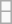<table class="wikitable" align="right">
<tr>
<td></td>
</tr>
<tr>
<td></td>
</tr>
</table>
